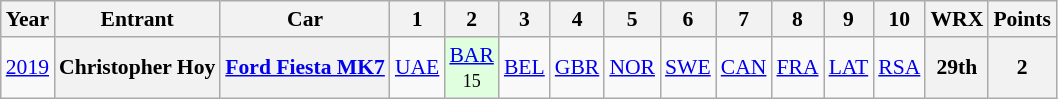<table class="wikitable" border="1" style="text-align:center; font-size:90%;">
<tr valign="top">
<th>Year</th>
<th>Entrant</th>
<th>Car</th>
<th>1</th>
<th>2</th>
<th>3</th>
<th>4</th>
<th>5</th>
<th>6</th>
<th>7</th>
<th>8</th>
<th>9</th>
<th>10</th>
<th>WRX</th>
<th>Points</th>
</tr>
<tr>
<td><a href='#'>2019</a></td>
<th>Christopher Hoy</th>
<th><a href='#'>Ford Fiesta MK7</a></th>
<td><a href='#'>UAE</a></td>
<td style="background:#DFFFDF;"><a href='#'>BAR</a><br><small>15</small></td>
<td><a href='#'>BEL</a></td>
<td><a href='#'>GBR</a></td>
<td><a href='#'>NOR</a></td>
<td><a href='#'>SWE</a></td>
<td><a href='#'>CAN</a></td>
<td><a href='#'>FRA</a></td>
<td><a href='#'>LAT</a></td>
<td><a href='#'>RSA</a></td>
<th>29th</th>
<th>2</th>
</tr>
</table>
